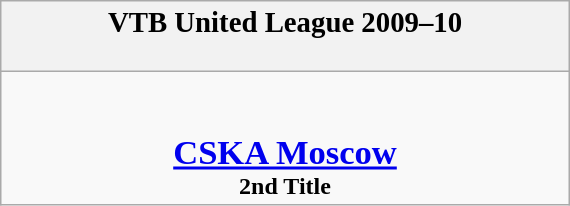<table class="wikitable" style="margin: 0 auto; width: 30%;">
<tr>
<th><big>VTB United League 2009–10</big><br><br></th>
</tr>
<tr>
<td align=center><br><br><big><big><strong><a href='#'>CSKA Moscow</a></strong><br></big></big><strong>2nd Title</strong></td>
</tr>
</table>
